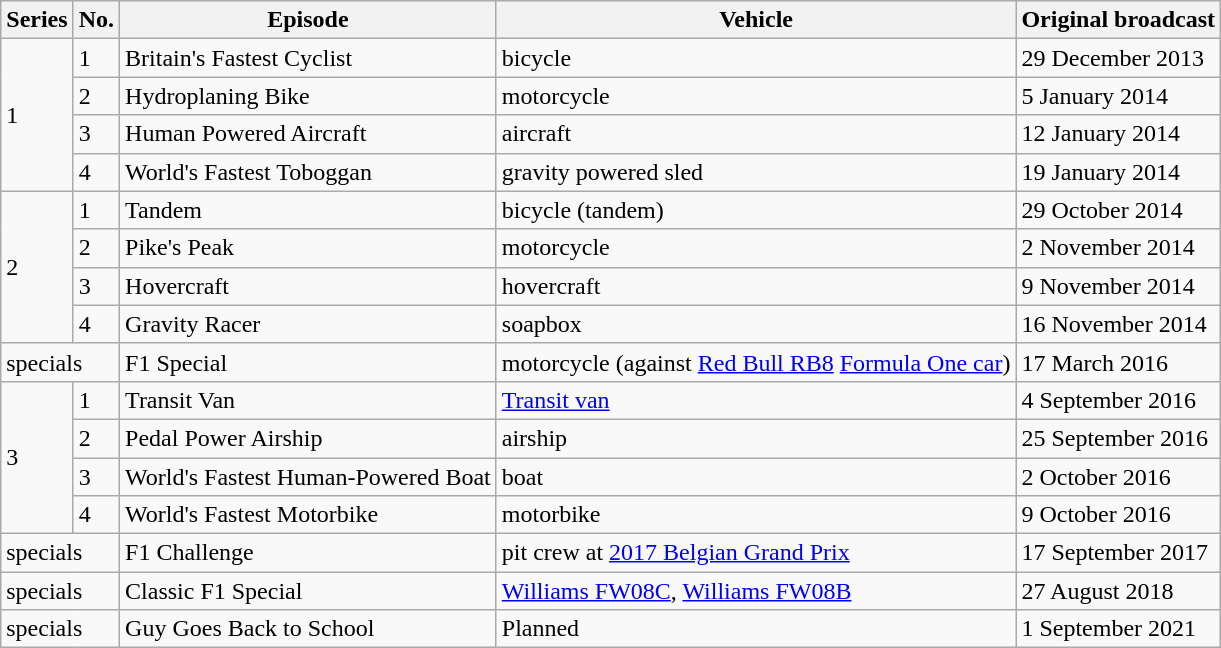<table class="wikitable">
<tr>
<th>Series</th>
<th>No.</th>
<th>Episode</th>
<th>Vehicle</th>
<th>Original broadcast</th>
</tr>
<tr>
<td rowspan="4">1</td>
<td>1</td>
<td>Britain's Fastest Cyclist</td>
<td>bicycle</td>
<td>29 December 2013</td>
</tr>
<tr>
<td>2</td>
<td>Hydroplaning Bike</td>
<td>motorcycle</td>
<td>5 January 2014</td>
</tr>
<tr>
<td>3</td>
<td>Human Powered Aircraft</td>
<td>aircraft</td>
<td>12 January 2014</td>
</tr>
<tr>
<td>4</td>
<td>World's Fastest Toboggan</td>
<td>gravity powered sled</td>
<td>19 January 2014</td>
</tr>
<tr>
<td rowspan="4">2</td>
<td>1</td>
<td>Tandem</td>
<td>bicycle (tandem)</td>
<td>29 October 2014</td>
</tr>
<tr>
<td>2</td>
<td>Pike's Peak</td>
<td>motorcycle</td>
<td>2 November 2014</td>
</tr>
<tr>
<td>3</td>
<td>Hovercraft</td>
<td>hovercraft</td>
<td>9 November 2014</td>
</tr>
<tr>
<td>4</td>
<td>Gravity Racer</td>
<td>soapbox</td>
<td>16 November 2014</td>
</tr>
<tr>
<td colspan="2">specials</td>
<td>F1 Special</td>
<td>motorcycle (against <a href='#'>Red Bull RB8</a> <a href='#'>Formula One car</a>)</td>
<td>17 March 2016</td>
</tr>
<tr>
<td rowspan="4">3</td>
<td>1</td>
<td>Transit Van</td>
<td><a href='#'>Transit van</a></td>
<td>4 September 2016</td>
</tr>
<tr>
<td>2</td>
<td>Pedal Power Airship</td>
<td>airship</td>
<td>25 September 2016</td>
</tr>
<tr>
<td>3</td>
<td>World's Fastest Human-Powered Boat</td>
<td>boat</td>
<td>2 October 2016</td>
</tr>
<tr>
<td>4</td>
<td>World's Fastest Motorbike</td>
<td>motorbike</td>
<td>9 October 2016</td>
</tr>
<tr>
<td colspan="2">specials</td>
<td>F1 Challenge</td>
<td>pit crew at  <a href='#'>2017 Belgian Grand Prix</a></td>
<td>17 September 2017</td>
</tr>
<tr>
<td colspan="2">specials</td>
<td>Classic F1 Special</td>
<td><a href='#'>Williams FW08C</a>, <a href='#'>Williams FW08B</a></td>
<td>27 August 2018</td>
</tr>
<tr>
<td colspan="2">specials</td>
<td>Guy Goes Back to School</td>
<td>Planned</td>
<td>1 September 2021</td>
</tr>
</table>
